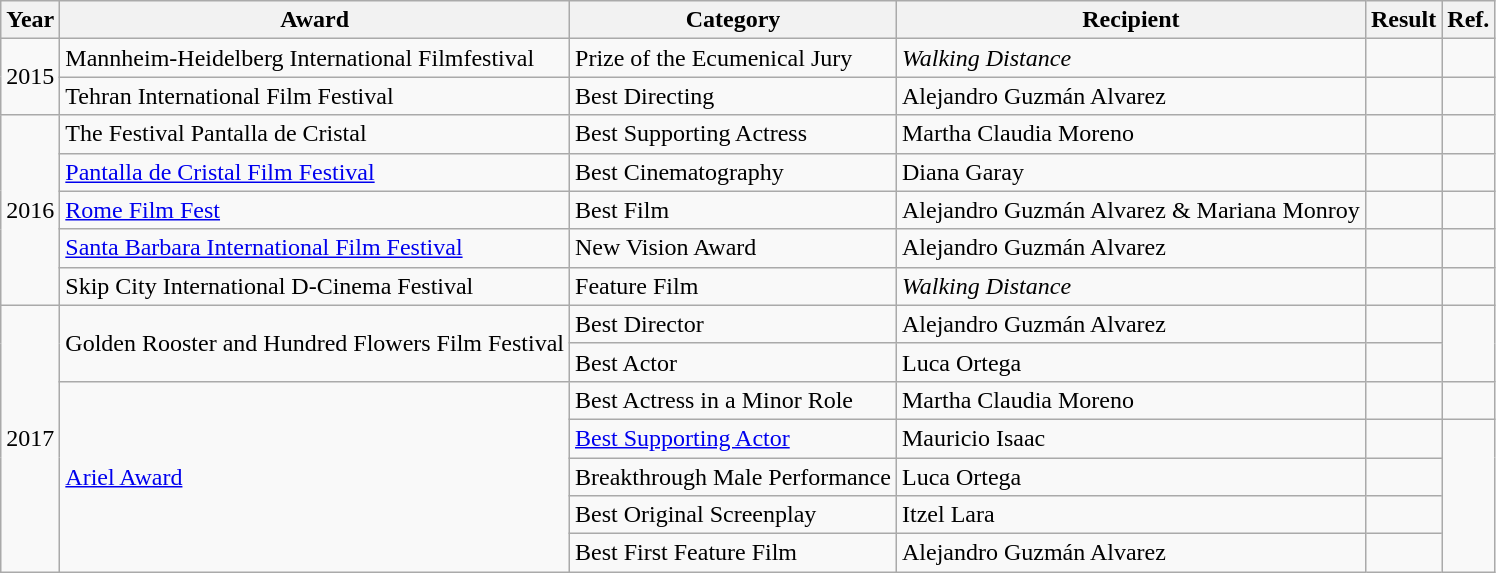<table class="wikitable">
<tr>
<th>Year</th>
<th>Award</th>
<th>Category</th>
<th>Recipient</th>
<th>Result</th>
<th>Ref.</th>
</tr>
<tr>
<td rowspan="2">2015</td>
<td>Mannheim-Heidelberg International Filmfestival</td>
<td>Prize of the Ecumenical Jury</td>
<td><em>Walking Distance</em></td>
<td></td>
<td></td>
</tr>
<tr>
<td>Tehran International Film Festival</td>
<td>Best Directing</td>
<td>Alejandro Guzmán Alvarez</td>
<td></td>
<td></td>
</tr>
<tr>
<td rowspan="5">2016</td>
<td>The Festival Pantalla de Cristal</td>
<td>Best Supporting Actress</td>
<td>Martha Claudia Moreno</td>
<td></td>
<td></td>
</tr>
<tr>
<td><a href='#'>Pantalla de Cristal Film Festival</a></td>
<td>Best Cinematography</td>
<td>Diana Garay</td>
<td></td>
<td></td>
</tr>
<tr>
<td><a href='#'>Rome Film Fest</a></td>
<td>Best Film</td>
<td>Alejandro Guzmán Alvarez & Mariana Monroy</td>
<td></td>
<td></td>
</tr>
<tr>
<td><a href='#'>Santa Barbara International Film Festival</a></td>
<td>New Vision Award</td>
<td>Alejandro Guzmán Alvarez</td>
<td></td>
<td></td>
</tr>
<tr>
<td>Skip City International D-Cinema Festival</td>
<td>Feature Film</td>
<td><em>Walking Distance</em></td>
<td></td>
<td></td>
</tr>
<tr>
<td rowspan="7">2017</td>
<td rowspan="2">Golden Rooster and Hundred Flowers Film Festival</td>
<td>Best Director</td>
<td>Alejandro Guzmán Alvarez</td>
<td></td>
<td rowspan="2"></td>
</tr>
<tr>
<td>Best Actor</td>
<td>Luca Ortega</td>
<td></td>
</tr>
<tr>
<td rowspan="5"><a href='#'>Ariel Award</a></td>
<td>Best Actress in a Minor Role</td>
<td>Martha Claudia Moreno</td>
<td></td>
<td></td>
</tr>
<tr>
<td><a href='#'>Best Supporting Actor</a></td>
<td>Mauricio Isaac</td>
<td></td>
<td rowspan="4"></td>
</tr>
<tr>
<td>Breakthrough Male Performance</td>
<td>Luca Ortega</td>
<td></td>
</tr>
<tr>
<td>Best Original Screenplay</td>
<td>Itzel Lara</td>
<td></td>
</tr>
<tr>
<td>Best First Feature Film</td>
<td>Alejandro Guzmán Alvarez</td>
<td></td>
</tr>
</table>
